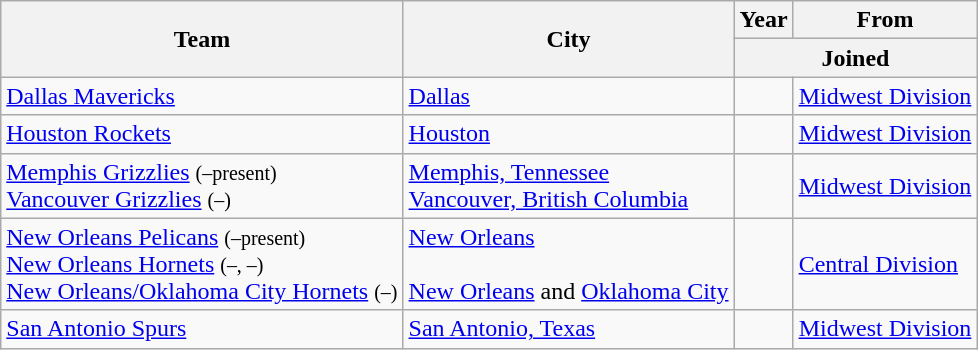<table class="wikitable sortable">
<tr>
<th rowspan="2">Team</th>
<th rowspan="2">City</th>
<th>Year</th>
<th>From</th>
</tr>
<tr class="unsortable">
<th colspan="2">Joined</th>
</tr>
<tr>
<td><a href='#'>Dallas Mavericks</a></td>
<td><a href='#'>Dallas</a></td>
<td></td>
<td><a href='#'>Midwest Division</a></td>
</tr>
<tr>
<td><a href='#'>Houston Rockets</a></td>
<td><a href='#'>Houston</a></td>
<td></td>
<td><a href='#'>Midwest Division</a></td>
</tr>
<tr>
<td><a href='#'>Memphis Grizzlies</a> <small>(–present)</small><br><a href='#'>Vancouver Grizzlies</a> <small>(–)</small></td>
<td><a href='#'>Memphis, Tennessee</a><br><a href='#'>Vancouver, British Columbia</a></td>
<td></td>
<td><a href='#'>Midwest Division</a></td>
</tr>
<tr>
<td><a href='#'>New Orleans Pelicans</a> <small>(–present)</small><br><a href='#'>New Orleans Hornets</a> <small>(–, –)</small><br><a href='#'>New Orleans/Oklahoma City Hornets</a> <small>(–)</small></td>
<td><a href='#'>New Orleans</a><br><br><a href='#'>New Orleans</a> and <a href='#'>Oklahoma City</a></td>
<td></td>
<td><a href='#'>Central Division</a></td>
</tr>
<tr>
<td><a href='#'>San Antonio Spurs</a></td>
<td><a href='#'>San Antonio, Texas</a></td>
<td></td>
<td><a href='#'>Midwest Division</a></td>
</tr>
</table>
